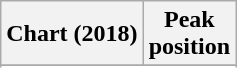<table class="wikitable plainrowheaders" style="text-align:center">
<tr>
<th scope="col">Chart (2018)</th>
<th scope="col">Peak<br> position</th>
</tr>
<tr>
</tr>
<tr>
</tr>
</table>
